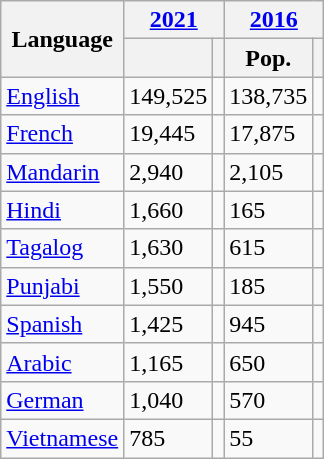<table class="wikitable collapsible sortable">
<tr>
<th rowspan="2">Language</th>
<th colspan="2"><a href='#'>2021</a></th>
<th colspan="2"><a href='#'>2016</a></th>
</tr>
<tr>
<th><a href='#'></a></th>
<th></th>
<th>Pop.</th>
<th></th>
</tr>
<tr>
<td><a href='#'>English</a></td>
<td>149,525</td>
<td></td>
<td>138,735</td>
<td></td>
</tr>
<tr>
<td><a href='#'>French</a></td>
<td>19,445</td>
<td></td>
<td>17,875</td>
<td></td>
</tr>
<tr>
<td><a href='#'>Mandarin</a></td>
<td>2,940</td>
<td></td>
<td>2,105</td>
<td></td>
</tr>
<tr>
<td><a href='#'>Hindi</a></td>
<td>1,660</td>
<td></td>
<td>165</td>
<td></td>
</tr>
<tr>
<td><a href='#'>Tagalog</a></td>
<td>1,630</td>
<td></td>
<td>615</td>
<td></td>
</tr>
<tr>
<td><a href='#'>Punjabi</a></td>
<td>1,550</td>
<td></td>
<td>185</td>
<td></td>
</tr>
<tr>
<td><a href='#'>Spanish</a></td>
<td>1,425</td>
<td></td>
<td>945</td>
<td></td>
</tr>
<tr>
<td><a href='#'>Arabic</a></td>
<td>1,165</td>
<td></td>
<td>650</td>
<td></td>
</tr>
<tr>
<td><a href='#'>German</a></td>
<td>1,040</td>
<td></td>
<td>570</td>
<td></td>
</tr>
<tr>
<td><a href='#'>Vietnamese</a></td>
<td>785</td>
<td></td>
<td>55</td>
<td></td>
</tr>
</table>
